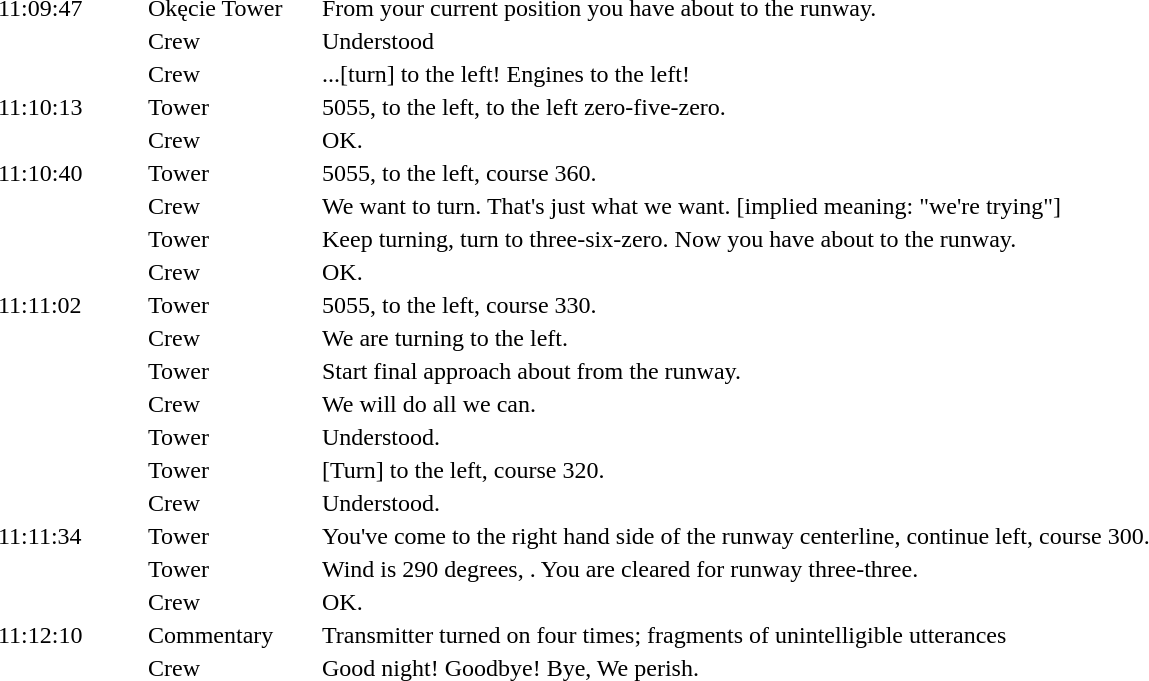<table cellpadding="1" align="center" style="border:none;">
<tr>
<th style="width:6.0em;"></th>
<th style="width:7.0em;"></th>
<th style="width:37.0em;"></th>
</tr>
<tr style="vertical-align:top;">
<td>11:09:47</td>
<td>Okęcie Tower</td>
<td>From your current position you have about  to the runway.</td>
</tr>
<tr style="vertical-align:top;">
<td></td>
<td>Crew</td>
<td>Understood</td>
</tr>
<tr style="vertical-align:top;">
<td></td>
<td>Crew</td>
<td>...[turn] to the left! Engines to the left!</td>
</tr>
<tr style="vertical-align:top;">
<td>11:10:13</td>
<td>Tower</td>
<td>5055, to the left, to the left zero-five-zero.</td>
</tr>
<tr style="vertical-align:top;">
<td></td>
<td>Crew</td>
<td>OK.</td>
</tr>
<tr style="vertical-align:top;">
<td>11:10:40</td>
<td>Tower</td>
<td>5055, to the left, course 360.</td>
</tr>
<tr>
<td></td>
<td>Crew</td>
<td>We want to turn. That's just what we want. [implied meaning: "we're trying"]</td>
</tr>
<tr>
<td></td>
<td>Tower</td>
<td>Keep turning, turn to three-six-zero. Now you have about  to the runway.</td>
</tr>
<tr>
<td></td>
<td>Crew</td>
<td>OK.</td>
</tr>
<tr>
<td>11:11:02</td>
<td>Tower</td>
<td>5055, to the left, course 330.</td>
</tr>
<tr>
<td></td>
<td>Crew</td>
<td>We are turning to the left.</td>
</tr>
<tr>
<td></td>
<td>Tower</td>
<td>Start final approach about  from the runway.</td>
</tr>
<tr>
<td></td>
<td>Crew</td>
<td>We will do all we can.</td>
</tr>
<tr>
<td></td>
<td>Tower</td>
<td>Understood.</td>
</tr>
<tr>
<td></td>
<td>Tower</td>
<td>[Turn] to the left, course 320.</td>
</tr>
<tr>
<td></td>
<td>Crew</td>
<td>Understood.</td>
</tr>
<tr>
<td>11:11:34</td>
<td>Tower</td>
<td>You've come to the right hand side of the runway centerline, continue left, course 300.</td>
</tr>
<tr>
<td></td>
<td>Tower</td>
<td>Wind is 290 degrees, . You are cleared for runway three-three.</td>
</tr>
<tr>
<td></td>
<td>Crew</td>
<td>OK.</td>
</tr>
<tr>
<td>11:12:10</td>
<td>Commentary</td>
<td>Transmitter turned on four times; fragments of unintelligible utterances</td>
</tr>
<tr>
<td></td>
<td>Crew</td>
<td>Good night! Goodbye! Bye, We perish.</td>
</tr>
</table>
